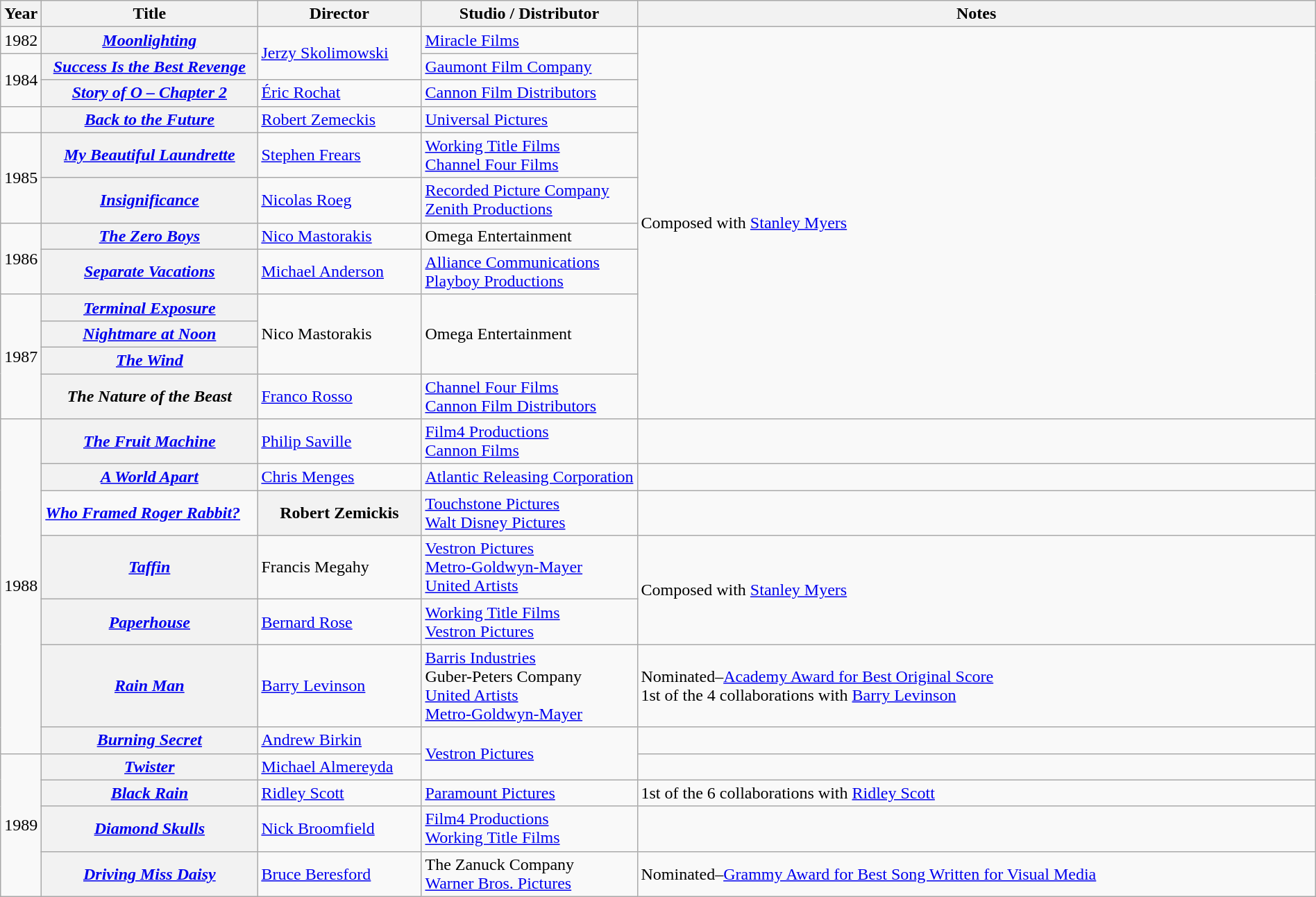<table class="wikitable sortable" width=100%>
<tr>
<th width="30">Year</th>
<th width="200">Title</th>
<th width="150">Director</th>
<th width="200">Studio / Distributor</th>
<th>Notes</th>
</tr>
<tr>
<td>1982</td>
<th><em><a href='#'>Moonlighting</a></em></th>
<td rowspan="2"><a href='#'>Jerzy Skolimowski</a></td>
<td><a href='#'>Miracle Films</a></td>
<td rowspan="12">Composed with <a href='#'>Stanley Myers</a></td>
</tr>
<tr>
<td rowspan="2">1984</td>
<th><em><a href='#'>Success Is the Best Revenge</a></em></th>
<td><a href='#'>Gaumont Film Company</a></td>
</tr>
<tr>
<th><em><a href='#'>Story of O – Chapter 2</a></em></th>
<td><a href='#'>Éric Rochat</a></td>
<td><a href='#'>Cannon Film Distributors</a></td>
</tr>
<tr>
<td></td>
<th><em><a href='#'>Back to the Future</a></em></th>
<td><a href='#'>Robert Zemeckis</a></td>
<td><a href='#'>Universal Pictures</a></td>
</tr>
<tr>
<td rowspan="2">1985</td>
<th><em><a href='#'>My Beautiful Laundrette</a></em></th>
<td><a href='#'>Stephen Frears</a></td>
<td><a href='#'>Working Title Films</a><br><a href='#'>Channel Four Films</a></td>
</tr>
<tr>
<th><em><a href='#'>Insignificance</a></em></th>
<td><a href='#'>Nicolas Roeg</a></td>
<td><a href='#'>Recorded Picture Company</a><br><a href='#'>Zenith Productions</a></td>
</tr>
<tr>
<td rowspan="2">1986</td>
<th><em><a href='#'>The Zero Boys</a></em></th>
<td><a href='#'>Nico Mastorakis</a></td>
<td>Omega Entertainment</td>
</tr>
<tr>
<th><em><a href='#'>Separate Vacations</a></em></th>
<td><a href='#'>Michael Anderson</a></td>
<td><a href='#'>Alliance Communications</a><br><a href='#'>Playboy Productions</a></td>
</tr>
<tr>
<td rowspan="4">1987</td>
<th><em><a href='#'>Terminal Exposure</a></em></th>
<td rowspan="3">Nico Mastorakis</td>
<td rowspan="3">Omega Entertainment</td>
</tr>
<tr>
<th><em><a href='#'>Nightmare at Noon</a></em></th>
</tr>
<tr>
<th><em><a href='#'>The Wind</a></em></th>
</tr>
<tr>
<th><em>The Nature of the Beast</em></th>
<td><a href='#'>Franco Rosso</a></td>
<td><a href='#'>Channel Four Films</a><br><a href='#'>Cannon Film Distributors</a></td>
</tr>
<tr>
<td rowspan="7">1988</td>
<th><em><a href='#'>The Fruit Machine</a></em></th>
<td><a href='#'>Philip Saville</a></td>
<td><a href='#'>Film4 Productions</a><br><a href='#'>Cannon Films</a></td>
<td></td>
</tr>
<tr>
<th><em><a href='#'>A World Apart</a></em></th>
<td><a href='#'>Chris Menges</a></td>
<td><a href='#'>Atlantic Releasing Corporation</a></td>
<td></td>
</tr>
<tr>
<td><strong><em><a href='#'>Who Framed Roger Rabbit?</a></em></strong></td>
<th>Robert Zemickis</th>
<td><a href='#'>Touchstone Pictures</a><br><a href='#'>Walt Disney Pictures</a></td>
<td></td>
</tr>
<tr>
<th><em><a href='#'>Taffin</a></em></th>
<td>Francis Megahy</td>
<td><a href='#'>Vestron Pictures</a><br><a href='#'>Metro-Goldwyn-Mayer</a><br><a href='#'>United Artists</a></td>
<td rowspan="2">Composed with <a href='#'>Stanley Myers</a></td>
</tr>
<tr>
<th><em><a href='#'>Paperhouse</a></em></th>
<td><a href='#'>Bernard Rose</a></td>
<td><a href='#'>Working Title Films</a><br><a href='#'>Vestron Pictures</a></td>
</tr>
<tr>
<th><em><a href='#'>Rain Man</a></em></th>
<td><a href='#'>Barry Levinson</a></td>
<td><a href='#'>Barris Industries</a><br>Guber-Peters Company<br><a href='#'>United Artists</a><br><a href='#'>Metro-Goldwyn-Mayer</a></td>
<td>Nominated–<a href='#'>Academy Award for Best Original Score</a><br>1st of the 4 collaborations with <a href='#'>Barry Levinson</a></td>
</tr>
<tr>
<th><em><a href='#'>Burning Secret</a></em></th>
<td><a href='#'>Andrew Birkin</a></td>
<td rowspan="2"><a href='#'>Vestron Pictures</a></td>
<td></td>
</tr>
<tr>
<td rowspan="4">1989</td>
<th><em><a href='#'>Twister</a></em></th>
<td><a href='#'>Michael Almereyda</a></td>
<td></td>
</tr>
<tr>
<th><em><a href='#'>Black Rain</a></em></th>
<td><a href='#'>Ridley Scott</a></td>
<td><a href='#'>Paramount Pictures</a></td>
<td>1st of the 6 collaborations with <a href='#'>Ridley Scott</a></td>
</tr>
<tr>
<th><em><a href='#'>Diamond Skulls</a></em></th>
<td><a href='#'>Nick Broomfield</a></td>
<td><a href='#'>Film4 Productions</a><br><a href='#'>Working Title Films</a></td>
<td></td>
</tr>
<tr>
<th><em><a href='#'>Driving Miss Daisy</a></em></th>
<td><a href='#'>Bruce Beresford</a></td>
<td>The Zanuck Company<br><a href='#'>Warner Bros. Pictures</a></td>
<td>Nominated–<a href='#'>Grammy Award for Best Song Written for Visual Media</a></td>
</tr>
</table>
